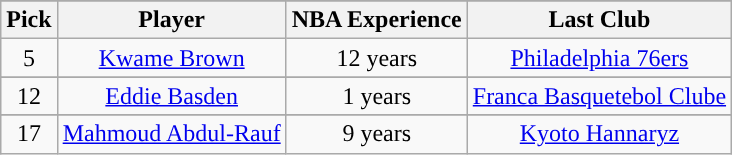<table class="wikitable sortable sortable">
<tr>
</tr>
<tr style="text-align: center">
<th>Pick</th>
<th>Player</th>
<th>NBA Experience</th>
<th>Last Club</th>
</tr>
<tr style="text-align: center">
<td>5</td>
<td><a href='#'>Kwame Brown</a></td>
<td>12 years</td>
<td> <a href='#'>Philadelphia 76ers</a></td>
</tr>
<tr>
</tr>
<tr style="text-align: center">
<td>12</td>
<td><a href='#'>Eddie Basden</a></td>
<td>1 years</td>
<td> <a href='#'>Franca Basquetebol Clube</a></td>
</tr>
<tr>
</tr>
<tr style="text-align: center">
<td>17</td>
<td><a href='#'>Mahmoud Abdul-Rauf</a></td>
<td>9 years</td>
<td> <a href='#'>Kyoto Hannaryz</a></td>
</tr>
</table>
